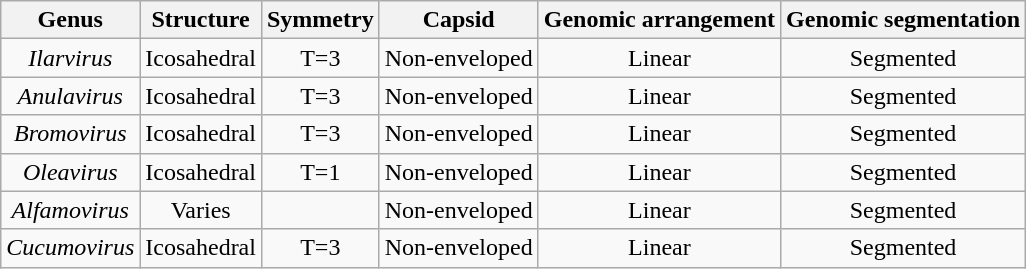<table class="wikitable sortable" style="text-align:center">
<tr>
<th>Genus</th>
<th>Structure</th>
<th>Symmetry</th>
<th>Capsid</th>
<th>Genomic arrangement</th>
<th>Genomic segmentation</th>
</tr>
<tr>
<td><em>Ilarvirus</em></td>
<td>Icosahedral</td>
<td>T=3</td>
<td>Non-enveloped</td>
<td>Linear</td>
<td>Segmented</td>
</tr>
<tr>
<td><em>Anulavirus</em></td>
<td>Icosahedral</td>
<td>T=3</td>
<td>Non-enveloped</td>
<td>Linear</td>
<td>Segmented</td>
</tr>
<tr>
<td><em>Bromovirus</em></td>
<td>Icosahedral</td>
<td>T=3</td>
<td>Non-enveloped</td>
<td>Linear</td>
<td>Segmented</td>
</tr>
<tr>
<td><em>Oleavirus</em></td>
<td>Icosahedral</td>
<td>T=1</td>
<td>Non-enveloped</td>
<td>Linear</td>
<td>Segmented</td>
</tr>
<tr>
<td><em>Alfamovirus</em></td>
<td>Varies</td>
<td></td>
<td>Non-enveloped</td>
<td>Linear</td>
<td>Segmented</td>
</tr>
<tr>
<td><em>Cucumovirus</em></td>
<td>Icosahedral</td>
<td>T=3</td>
<td>Non-enveloped</td>
<td>Linear</td>
<td>Segmented</td>
</tr>
</table>
